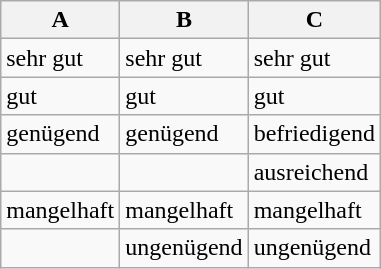<table class="wikitable">
<tr>
<th>A</th>
<th>B</th>
<th>C</th>
</tr>
<tr>
<td>sehr gut</td>
<td>sehr gut</td>
<td>sehr gut</td>
</tr>
<tr>
<td>gut</td>
<td>gut</td>
<td>gut</td>
</tr>
<tr>
<td>genügend</td>
<td>genügend</td>
<td>befriedigend</td>
</tr>
<tr>
<td></td>
<td></td>
<td>ausreichend</td>
</tr>
<tr>
<td>mangelhaft</td>
<td>mangelhaft</td>
<td>mangelhaft</td>
</tr>
<tr>
<td></td>
<td>ungenügend</td>
<td>ungenügend</td>
</tr>
</table>
